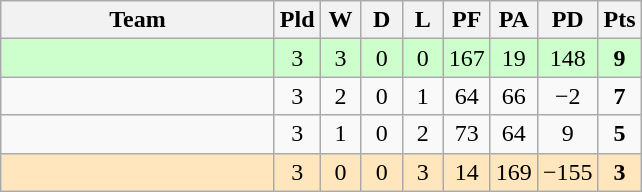<table class="wikitable" style="text-align:center;">
<tr>
<th width=175>Team</th>
<th width=20 abbr="Played">Pld</th>
<th width=20 abbr="Won">W</th>
<th width=20 abbr="Drawn">D</th>
<th width=20 abbr="Lost">L</th>
<th width=20 abbr="Points for">PF</th>
<th width=20 abbr="Points against">PA</th>
<th width=30 abbr="Points difference">PD</th>
<th width=20 abbr="Points">Pts</th>
</tr>
<tr bgcolor=ccffcc>
<td align=left></td>
<td>3</td>
<td>3</td>
<td>0</td>
<td>0</td>
<td>167</td>
<td>19</td>
<td>148</td>
<td><strong> 9 </strong></td>
</tr>
<tr>
<td align=left></td>
<td>3</td>
<td>2</td>
<td>0</td>
<td>1</td>
<td>64</td>
<td>66</td>
<td>−2</td>
<td><strong> 7 </strong></td>
</tr>
<tr>
<td align=left></td>
<td>3</td>
<td>1</td>
<td>0</td>
<td>2</td>
<td>73</td>
<td>64</td>
<td>9</td>
<td><strong> 5 </strong></td>
</tr>
<tr bgcolor=ffe6bd>
<td align=left></td>
<td>3</td>
<td>0</td>
<td>0</td>
<td>3</td>
<td>14</td>
<td>169</td>
<td>−155</td>
<td><strong> 3 </strong></td>
</tr>
</table>
